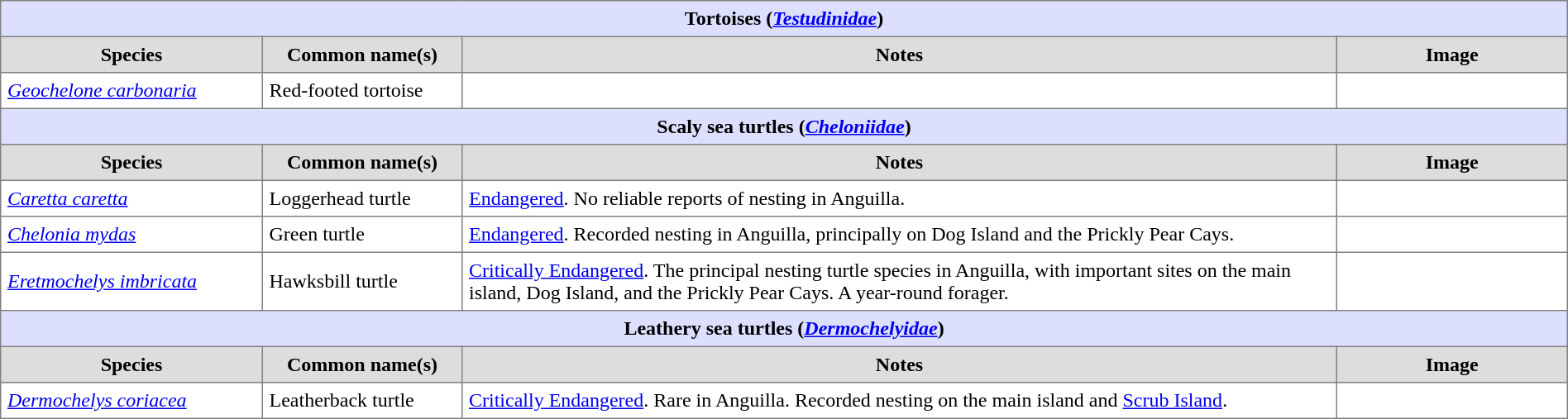<table border=1 style="border-collapse:collapse;" cellpadding=5 width=100%>
<tr>
<th colspan=4 bgcolor=#DDDFFF>Tortoises (<em><a href='#'>Testudinidae</a></em>)</th>
</tr>
<tr bgcolor=#DDDDDD align=center>
<th width=200px>Species</th>
<th width=150px>Common name(s)</th>
<th>Notes</th>
<th width=175px>Image</th>
</tr>
<tr>
<td><em><a href='#'>Geochelone carbonaria</a></em></td>
<td>Red-footed tortoise</td>
<td></td>
<td></td>
</tr>
<tr>
<th colspan=4 bgcolor=#DDDFFF>Scaly sea turtles (<em><a href='#'>Cheloniidae</a></em>)</th>
</tr>
<tr bgcolor=#DDDDDD align=center>
<th width=200px>Species</th>
<th width=150px>Common name(s)</th>
<th>Notes</th>
<th width=175px>Image</th>
</tr>
<tr>
<td><em><a href='#'>Caretta caretta</a></em></td>
<td>Loggerhead turtle</td>
<td><a href='#'>Endangered</a>.  No reliable reports of nesting in Anguilla.</td>
<td></td>
</tr>
<tr>
<td><em><a href='#'>Chelonia mydas</a></em></td>
<td>Green turtle</td>
<td><a href='#'>Endangered</a>.  Recorded nesting in Anguilla, principally on Dog Island and the Prickly Pear Cays.</td>
<td></td>
</tr>
<tr>
<td><em><a href='#'>Eretmochelys imbricata</a></em></td>
<td>Hawksbill turtle</td>
<td><a href='#'>Critically Endangered</a>.  The principal nesting turtle species in Anguilla, with important sites on the main island, Dog Island, and the Prickly Pear Cays.  A year-round forager.</td>
<td></td>
</tr>
<tr>
<th colspan=4 bgcolor=#DDDFFF>Leathery sea turtles (<em><a href='#'>Dermochelyidae</a></em>)</th>
</tr>
<tr bgcolor=#DDDDDD align=center>
<th width=200px>Species</th>
<th width=150px>Common name(s)</th>
<th>Notes</th>
<th width=175px>Image</th>
</tr>
<tr>
<td><em><a href='#'>Dermochelys coriacea</a></em></td>
<td>Leatherback turtle</td>
<td><a href='#'>Critically Endangered</a>.  Rare in Anguilla.  Recorded nesting on the main island and <a href='#'>Scrub Island</a>.</td>
<td></td>
</tr>
</table>
